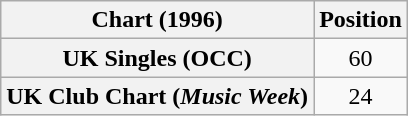<table class="wikitable plainrowheaders" style="text-align:center">
<tr>
<th>Chart (1996)</th>
<th>Position</th>
</tr>
<tr>
<th scope="row">UK Singles (OCC)</th>
<td>60</td>
</tr>
<tr>
<th scope="row">UK Club Chart (<em>Music Week</em>)</th>
<td>24</td>
</tr>
</table>
